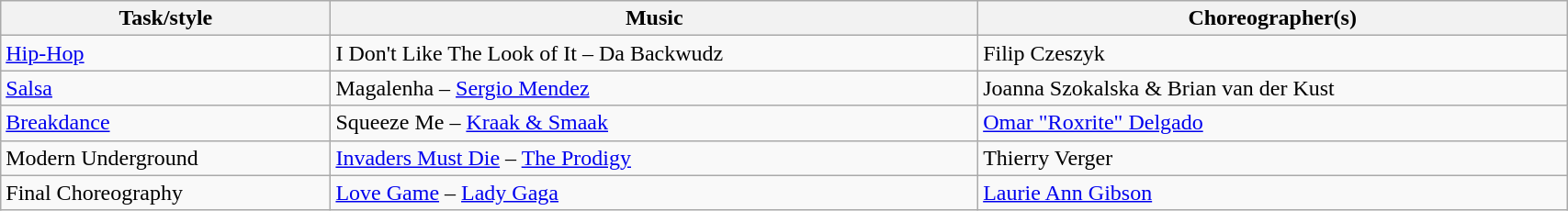<table class="wikitable" width="90%">
<tr>
<th>Task/style</th>
<th>Music</th>
<th>Choreographer(s)</th>
</tr>
<tr>
<td><a href='#'>Hip-Hop</a></td>
<td>I Don't Like The Look of It – Da Backwudz</td>
<td>Filip Czeszyk</td>
</tr>
<tr>
<td><a href='#'>Salsa</a></td>
<td>Magalenha – <a href='#'>Sergio Mendez</a></td>
<td>Joanna Szokalska & Brian van der Kust</td>
</tr>
<tr>
<td><a href='#'>Breakdance</a></td>
<td>Squeeze Me – <a href='#'>Kraak & Smaak</a></td>
<td><a href='#'>Omar "Roxrite" Delgado</a></td>
</tr>
<tr>
<td>Modern Underground</td>
<td><a href='#'>Invaders Must Die</a> – <a href='#'>The Prodigy</a></td>
<td>Thierry Verger</td>
</tr>
<tr>
<td>Final Choreography</td>
<td><a href='#'>Love Game</a> – <a href='#'>Lady Gaga</a></td>
<td><a href='#'>Laurie Ann Gibson</a></td>
</tr>
</table>
